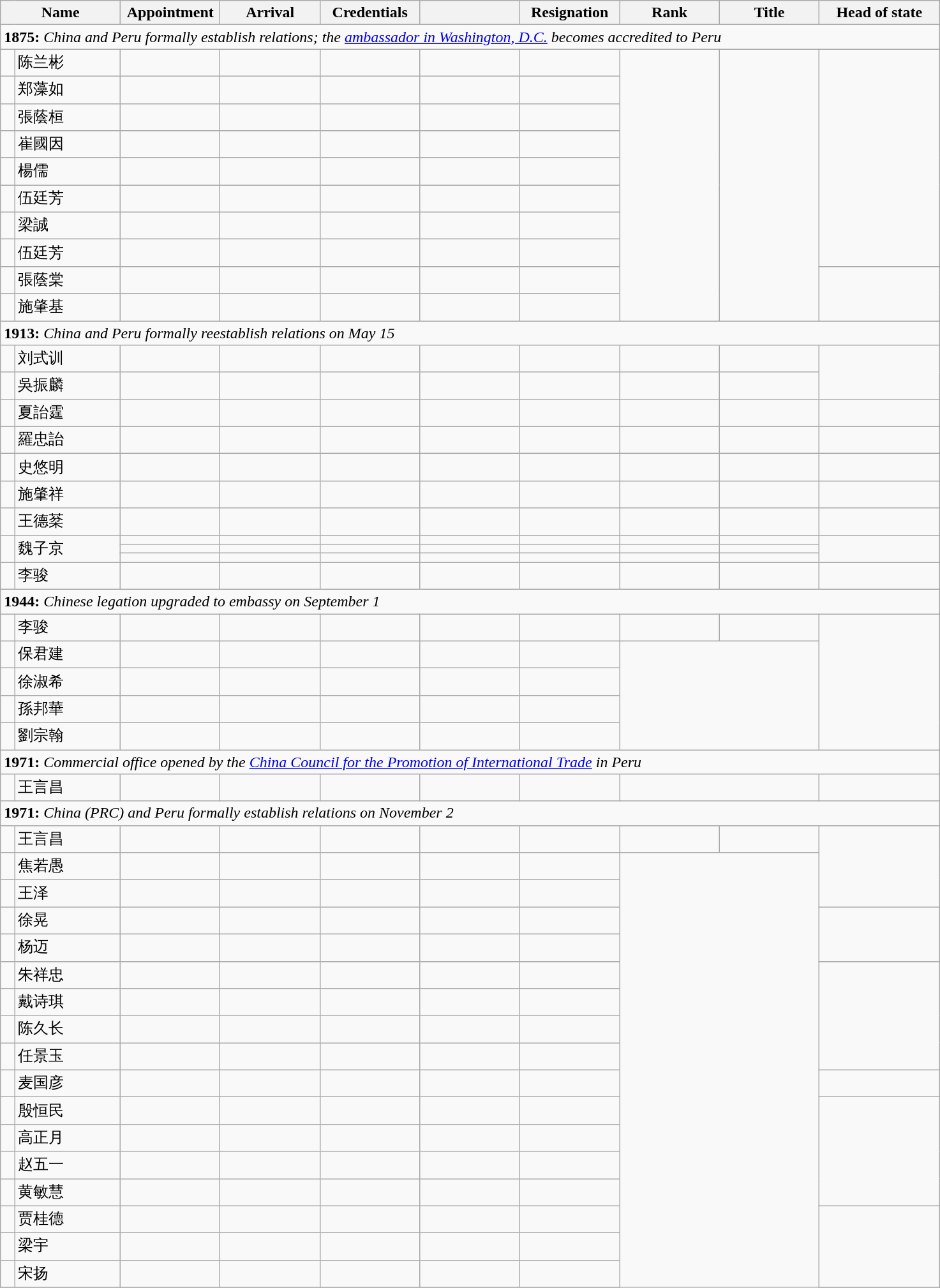<table class="wikitable sortable"  text-align:center;">
<tr>
<th width=12%; colspan=2>Name</th>
<th width=10%>Appointment</th>
<th width=10%>Arrival</th>
<th width=10%>Credentials</th>
<th width=10%></th>
<th width=10%>Resignation</th>
<th width=10%>Rank</th>
<th width=10%>Title</th>
<th width=12%>Head of state</th>
</tr>
<tr>
<td colspan=12><div><strong>1875:</strong> <em>China and Peru formally establish relations; the <a href='#'>ambassador in Washington, D.C.</a> becomes accredited to Peru</em></div></td>
</tr>
<tr>
<td></td>
<td>陈兰彬</td>
<td></td>
<td></td>
<td></td>
<td></td>
<td></td>
<td rowspan="10"></td>
<td rowspan="10"><a href='#'></a></td>
<td rowspan="8"></td>
</tr>
<tr>
<td></td>
<td>郑藻如</td>
<td></td>
<td></td>
<td></td>
<td></td>
<td></td>
</tr>
<tr>
<td></td>
<td>張蔭桓</td>
<td></td>
<td></td>
<td></td>
<td></td>
<td></td>
</tr>
<tr>
<td></td>
<td>崔國因</td>
<td></td>
<td></td>
<td></td>
<td></td>
<td></td>
</tr>
<tr>
<td></td>
<td>楊儒</td>
<td></td>
<td></td>
<td></td>
<td></td>
<td></td>
</tr>
<tr>
<td></td>
<td>伍廷芳</td>
<td></td>
<td></td>
<td></td>
<td></td>
<td></td>
</tr>
<tr>
<td></td>
<td>梁誠</td>
<td></td>
<td></td>
<td></td>
<td></td>
<td></td>
</tr>
<tr>
<td></td>
<td>伍廷芳</td>
<td></td>
<td></td>
<td></td>
<td></td>
<td></td>
</tr>
<tr>
<td></td>
<td>張蔭棠</td>
<td></td>
<td></td>
<td></td>
<td></td>
<td></td>
<td rowspan="2"></td>
</tr>
<tr>
<td></td>
<td>施肇基</td>
<td></td>
<td></td>
<td></td>
<td></td>
<td></td>
</tr>
<tr>
<td colspan=11><div><strong>1913:</strong> <em>China and Peru formally reestablish relations on May 15</em></div></td>
</tr>
<tr>
<td></td>
<td>刘式训</td>
<td></td>
<td></td>
<td></td>
<td></td>
<td></td>
<td></td>
<td></td>
<td rowspan="2"></td>
</tr>
<tr>
<td></td>
<td>吳振麟</td>
<td></td>
<td></td>
<td></td>
<td></td>
<td></td>
<td></td>
<td><a href='#'></a></td>
</tr>
<tr>
<td></td>
<td>夏詒霆</td>
<td></td>
<td></td>
<td></td>
<td></td>
<td></td>
<td></td>
<td></td>
<td></td>
</tr>
<tr>
<td></td>
<td>羅忠詒</td>
<td></td>
<td></td>
<td></td>
<td></td>
<td></td>
<td></td>
<td></td>
<td></td>
</tr>
<tr>
<td></td>
<td>史悠明</td>
<td></td>
<td></td>
<td></td>
<td></td>
<td></td>
<td></td>
<td></td>
<td></td>
</tr>
<tr>
<td></td>
<td>施肇祥</td>
<td></td>
<td></td>
<td></td>
<td></td>
<td></td>
<td></td>
<td></td>
<td></td>
</tr>
<tr>
<td></td>
<td>王德棻</td>
<td></td>
<td></td>
<td></td>
<td></td>
<td></td>
<td></td>
<td></td>
<td></td>
</tr>
<tr>
<td rowspan="3"></td>
<td rowspan="3">魏子京</td>
<td></td>
<td></td>
<td></td>
<td></td>
<td></td>
<td></td>
<td></td>
<td rowspan="3"></td>
</tr>
<tr>
<td></td>
<td></td>
<td></td>
<td></td>
<td></td>
<td></td>
<td></td>
</tr>
<tr>
<td></td>
<td></td>
<td></td>
<td></td>
<td></td>
<td></td>
<td></td>
</tr>
<tr>
<td></td>
<td>李骏</td>
<td></td>
<td></td>
<td></td>
<td></td>
<td></td>
<td></td>
<td></td>
<td></td>
</tr>
<tr>
<td colspan=11><div><strong>1944:</strong> <em>Chinese legation upgraded to embassy on September 1</em></div></td>
</tr>
<tr>
<td></td>
<td>李骏</td>
<td></td>
<td></td>
<td></td>
<td></td>
<td></td>
<td></td>
<td></td>
<td rowspan="5"></td>
</tr>
<tr>
<td></td>
<td>保君建</td>
<td></td>
<td></td>
<td></td>
<td></td>
<td></td>
<td colspan=2; rowspan=4></td>
</tr>
<tr>
<td></td>
<td>徐淑希</td>
<td></td>
<td></td>
<td></td>
<td></td>
<td></td>
</tr>
<tr>
<td></td>
<td>孫邦華</td>
<td></td>
<td></td>
<td></td>
<td></td>
<td></td>
</tr>
<tr>
<td></td>
<td>劉宗翰</td>
<td></td>
<td></td>
<td></td>
<td></td>
<td></td>
</tr>
<tr>
<td colspan=11><div><strong>1971:</strong> <em>Commercial office opened by the <a href='#'>China Council for the Promotion of International Trade</a> in Peru</em></div></td>
</tr>
<tr>
<td></td>
<td>王言昌</td>
<td></td>
<td></td>
<td></td>
<td></td>
<td></td>
<td colspan=2></td>
<td></td>
</tr>
<tr>
<td colspan=11><div><strong>1971:</strong> <em>China (PRC) and Peru formally establish relations on November 2</em></div></td>
</tr>
<tr>
<td></td>
<td>王言昌</td>
<td></td>
<td></td>
<td></td>
<td></td>
<td></td>
<td></td>
<td></td>
<td rowspan="3"></td>
</tr>
<tr>
<td></td>
<td>焦若愚</td>
<td></td>
<td></td>
<td></td>
<td></td>
<td></td>
<td rowspan="19"; colspan="2"></td>
</tr>
<tr>
<td></td>
<td>王泽</td>
<td></td>
<td></td>
<td></td>
<td></td>
<td></td>
</tr>
<tr>
<td></td>
<td>徐晃</td>
<td></td>
<td></td>
<td></td>
<td></td>
<td></td>
<td rowspan="2"></td>
</tr>
<tr>
<td></td>
<td>杨迈</td>
<td></td>
<td></td>
<td></td>
<td></td>
<td></td>
</tr>
<tr>
<td></td>
<td>朱祥忠</td>
<td></td>
<td></td>
<td></td>
<td></td>
<td></td>
<td rowspan="4"></td>
</tr>
<tr>
<td></td>
<td>戴诗琪</td>
<td></td>
<td></td>
<td></td>
<td></td>
<td></td>
</tr>
<tr>
<td></td>
<td>陈久长</td>
<td></td>
<td></td>
<td></td>
<td></td>
<td></td>
</tr>
<tr>
<td></td>
<td>任景玉</td>
<td></td>
<td></td>
<td></td>
<td></td>
<td></td>
</tr>
<tr>
<td></td>
<td>麦国彦</td>
<td></td>
<td></td>
<td></td>
<td></td>
<td></td>
<td></td>
</tr>
<tr>
<td></td>
<td>殷恒民</td>
<td></td>
<td></td>
<td></td>
<td></td>
<td></td>
<td rowspan="4"></td>
</tr>
<tr>
<td></td>
<td>高正月</td>
<td></td>
<td></td>
<td></td>
<td></td>
<td></td>
</tr>
<tr>
<td></td>
<td>赵五一</td>
<td></td>
<td></td>
<td></td>
<td></td>
<td></td>
</tr>
<tr>
<td></td>
<td>黄敏慧</td>
<td></td>
<td></td>
<td></td>
<td></td>
<td></td>
</tr>
<tr>
<td></td>
<td>贾桂德</td>
<td></td>
<td></td>
<td></td>
<td></td>
<td></td>
<td rowspan="3"></td>
</tr>
<tr>
<td></td>
<td>梁宇</td>
<td></td>
<td></td>
<td></td>
<td></td>
<td></td>
</tr>
<tr>
<td></td>
<td>宋扬</td>
<td></td>
<td></td>
<td></td>
<td></td>
<td></td>
</tr>
<tr>
</tr>
</table>
